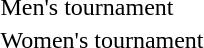<table>
<tr>
<td>Men's tournament</td>
<td></td>
<td></td>
<td></td>
</tr>
<tr>
<td>Women's tournament</td>
<td></td>
<td></td>
<td></td>
</tr>
</table>
